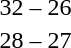<table style="text-align:center">
<tr>
<th width=200></th>
<th width=100></th>
<th width=200></th>
</tr>
<tr>
<td align=right><strong></strong></td>
<td>32 – 26</td>
<td align=left></td>
</tr>
<tr>
<td align=right><strong></strong></td>
<td>28 – 27</td>
<td align=left></td>
</tr>
</table>
